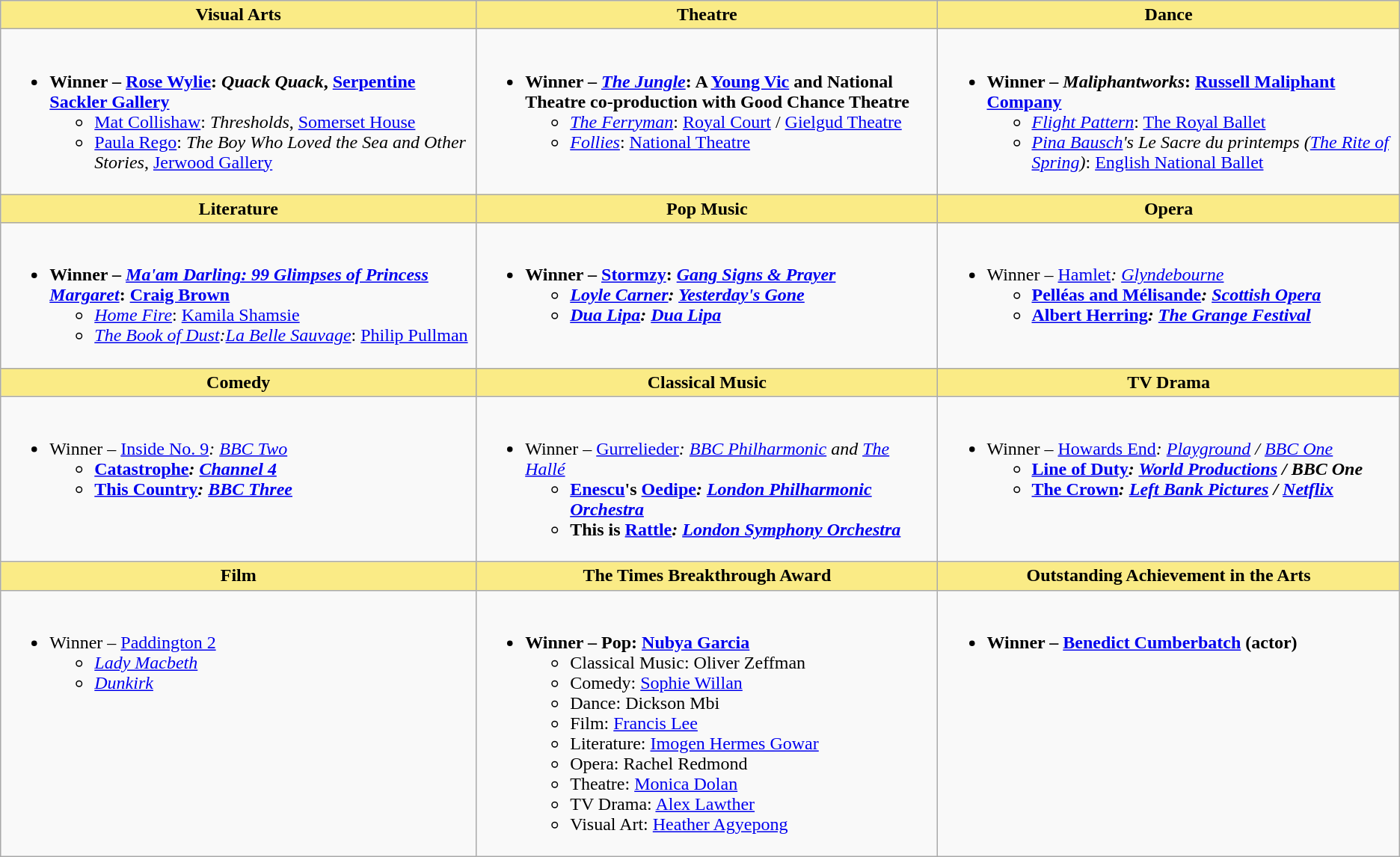<table class="wikitable" style="font-size:100%">
<tr>
<th style="background:#FAEB86;" width="34%">Visual Arts</th>
<th style="background:#FAEB86;" width="33%">Theatre</th>
<th style="background:#FAEB86;" width="33%">Dance</th>
</tr>
<tr>
<td valign="top"><br><ul><li><strong>Winner – <a href='#'>Rose Wylie</a>: <em>Quack Quack</em>, <a href='#'>Serpentine Sackler Gallery</a></strong><ul><li><a href='#'>Mat Collishaw</a>: <em>Thresholds</em>, <a href='#'>Somerset House</a></li><li><a href='#'>Paula Rego</a>: <em>The Boy Who Loved the Sea and Other Stories</em>, <a href='#'>Jerwood Gallery</a></li></ul></li></ul></td>
<td valign="top"><br><ul><li><strong>Winner – <em><a href='#'>The Jungle</a></em>: A <a href='#'>Young Vic</a> and National Theatre co-production with Good Chance Theatre</strong><ul><li><em><a href='#'>The Ferryman</a></em>: <a href='#'>Royal Court</a> / <a href='#'>Gielgud Theatre</a></li><li><em><a href='#'>Follies</a></em>: <a href='#'>National Theatre</a></li></ul></li></ul></td>
<td valign="top"><br><ul><li><strong>Winner – <em>Maliphantworks</em>: <a href='#'>Russell Maliphant Company</a></strong><ul><li><em><a href='#'>Flight Pattern</a></em>: <a href='#'>The Royal Ballet</a></li><li><em><a href='#'>Pina Bausch</a>'s Le Sacre du printemps (<a href='#'>The Rite of Spring</a>)</em>: <a href='#'>English National Ballet</a></li></ul></li></ul></td>
</tr>
<tr>
<th style="background:#FAEB86;" width="34%">Literature</th>
<th style="background:#FAEB86;" width="33%">Pop Music</th>
<th style="background:#FAEB86;" width="33%">Opera</th>
</tr>
<tr>
<td valign="top"><br><ul><li><strong>Winner – <em><a href='#'>Ma'am Darling: 99 Glimpses of Princess Margaret</a></em>: <a href='#'>Craig Brown</a></strong><ul><li><em><a href='#'>Home Fire</a></em>: <a href='#'>Kamila Shamsie</a></li><li><em><a href='#'>The Book of Dust</a>:<a href='#'>La Belle Sauvage</a></em>: <a href='#'>Philip Pullman</a></li></ul></li></ul></td>
<td valign="top"><br><ul><li><strong>Winner – <a href='#'>Stormzy</a>: <em><a href='#'>Gang Signs & Prayer</a><strong><em><ul><li><a href='#'>Loyle Carner</a>: </em><a href='#'>Yesterday's Gone</a><em></li><li><a href='#'>Dua Lipa</a>: </em><a href='#'>Dua Lipa</a><em></li></ul></li></ul></td>
<td valign="top"><br><ul><li></strong>Winner – </em><a href='#'>Hamlet</a><em>: <a href='#'>Glyndebourne</a><strong><ul><li></em><a href='#'>Pelléas and Mélisande</a><em>: <a href='#'>Scottish Opera</a></li><li></em><a href='#'>Albert Herring</a><em>: <a href='#'>The Grange Festival</a></li></ul></li></ul></td>
</tr>
<tr>
<th style="background:#FAEB86;" width="34%">Comedy</th>
<th style="background:#FAEB86;" width="33%">Classical Music</th>
<th style="background:#FAEB86;" width="33%">TV Drama</th>
</tr>
<tr>
<td valign="top"><br><ul><li></strong>Winner – </em><a href='#'>Inside No. 9</a><em>: <a href='#'>BBC Two</a><strong><ul><li></em><a href='#'>Catastrophe</a><em>: <a href='#'>Channel 4</a></li><li></em><a href='#'>This Country</a><em>: <a href='#'>BBC Three</a></li></ul></li></ul></td>
<td valign="top"><br><ul><li></strong>Winner – </em><a href='#'>Gurrelieder</a><em>: <a href='#'>BBC Philharmonic</a> and <a href='#'>The Hallé</a><strong><ul><li></em><a href='#'>Enescu</a>'s <a href='#'>Oedipe</a><em>: <a href='#'>London Philharmonic Orchestra</a></li><li></em>This is <a href='#'>Rattle</a><em>: <a href='#'>London Symphony Orchestra</a></li></ul></li></ul></td>
<td valign="top"><br><ul><li></strong>Winner – </em><a href='#'>Howards End</a><em>: <a href='#'>Playground</a> / <a href='#'>BBC One</a><strong><ul><li></em><a href='#'>Line of Duty</a><em>: <a href='#'>World Productions</a> / BBC One</li><li></em><a href='#'>The Crown</a><em>: <a href='#'>Left Bank Pictures</a> / <a href='#'>Netflix</a></li></ul></li></ul></td>
</tr>
<tr>
<th style="background:#FAEB86;" width="34%">Film</th>
<th style="background:#FAEB86;" width="33%">The Times Breakthrough Award</th>
<th style="background:#FAEB86;" width="33%">Outstanding Achievement in the Arts</th>
</tr>
<tr>
<td valign="top"><br><ul><li></strong>Winner – </em><a href='#'>Paddington 2</a></em></strong><ul><li><em><a href='#'>Lady Macbeth</a></em></li><li><em><a href='#'>Dunkirk</a></em></li></ul></li></ul></td>
<td valign="top"><br><ul><li><strong>Winner – Pop: <a href='#'>Nubya Garcia</a></strong><ul><li>Classical Music: Oliver Zeffman</li><li>Comedy: <a href='#'>Sophie Willan</a></li><li>Dance: Dickson Mbi</li><li>Film: <a href='#'>Francis Lee</a></li><li>Literature: <a href='#'>Imogen Hermes Gowar</a></li><li>Opera: Rachel Redmond</li><li>Theatre: <a href='#'>Monica Dolan</a></li><li>TV Drama: <a href='#'>Alex Lawther</a></li><li>Visual Art: <a href='#'>Heather Agyepong</a></li></ul></li></ul></td>
<td valign="top"><br><ul><li><strong>Winner – <a href='#'>Benedict Cumberbatch</a> (actor)</strong></li></ul></td>
</tr>
</table>
